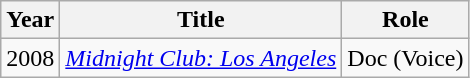<table class="wikitable">
<tr>
<th>Year</th>
<th>Title</th>
<th>Role</th>
</tr>
<tr>
<td>2008</td>
<td><em><a href='#'>Midnight Club: Los Angeles</a></em></td>
<td>Doc (Voice)</td>
</tr>
</table>
